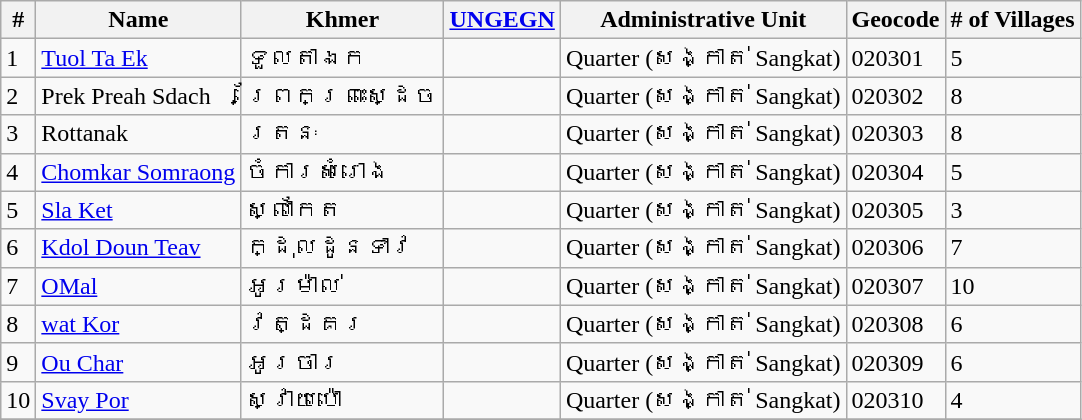<table class="wikitable sortable">
<tr>
<th>#</th>
<th>Name</th>
<th>Khmer</th>
<th><a href='#'>UNGEGN</a></th>
<th>Administrative Unit</th>
<th>Geocode</th>
<th># of Villages</th>
</tr>
<tr>
<td>1</td>
<td><a href='#'>Tuol Ta Ek</a></td>
<td>ទួលតាឯក</td>
<td></td>
<td>Quarter (សង្កាត់ Sangkat)</td>
<td>020301</td>
<td>5</td>
</tr>
<tr>
<td>2</td>
<td>Prek Preah Sdach</td>
<td>ព្រែកព្រះស្ដេច</td>
<td></td>
<td>Quarter (សង្កាត់ Sangkat)</td>
<td>020302</td>
<td>8</td>
</tr>
<tr>
<td>3</td>
<td>Rottanak</td>
<td>រតនៈ</td>
<td></td>
<td>Quarter (សង្កាត់ Sangkat)</td>
<td>020303</td>
<td>8</td>
</tr>
<tr>
<td>4</td>
<td><a href='#'>Chomkar Somraong</a></td>
<td>ចំការសំរោង</td>
<td></td>
<td>Quarter (សង្កាត់ Sangkat)</td>
<td>020304</td>
<td>5</td>
</tr>
<tr>
<td>5</td>
<td><a href='#'>Sla Ket</a></td>
<td>ស្លាកែត</td>
<td></td>
<td>Quarter (សង្កាត់ Sangkat)</td>
<td>020305</td>
<td>3</td>
</tr>
<tr>
<td>6</td>
<td><a href='#'>Kdol Doun Teav</a></td>
<td>ក្ដុលដូនទាវ</td>
<td></td>
<td>Quarter (សង្កាត់ Sangkat)</td>
<td>020306</td>
<td>7</td>
</tr>
<tr>
<td>7</td>
<td><a href='#'>OMal</a></td>
<td>អូរម៉ាល់</td>
<td></td>
<td>Quarter (សង្កាត់ Sangkat)</td>
<td>020307</td>
<td>10</td>
</tr>
<tr>
<td>8</td>
<td><a href='#'>wat Kor</a></td>
<td>វត្ដគរ</td>
<td></td>
<td>Quarter (សង្កាត់ Sangkat)</td>
<td>020308</td>
<td>6</td>
</tr>
<tr>
<td>9</td>
<td><a href='#'>Ou Char</a></td>
<td>អូរចារ</td>
<td></td>
<td>Quarter (សង្កាត់ Sangkat)</td>
<td>020309</td>
<td>6</td>
</tr>
<tr>
<td>10</td>
<td><a href='#'>Svay Por</a></td>
<td>ស្វាយប៉ោ</td>
<td></td>
<td>Quarter (សង្កាត់ Sangkat)</td>
<td>020310</td>
<td>4</td>
</tr>
<tr>
</tr>
</table>
